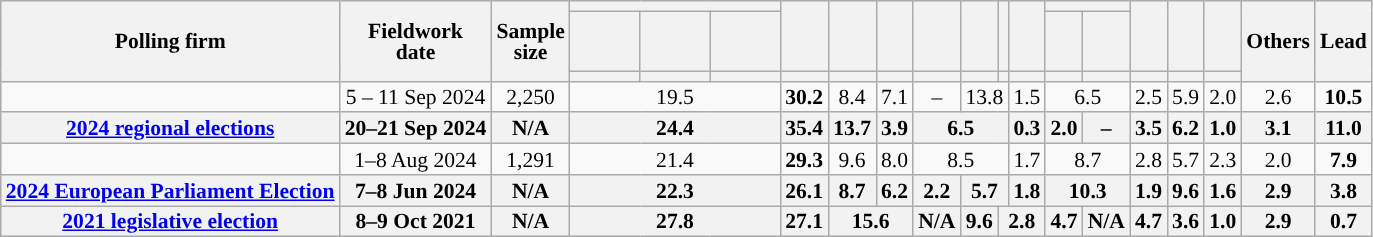<table class="wikitable mw-collapsible sortable" style="text-align:center;font-size:90%;line-height:14px;">
<tr>
<th rowspan="3">Polling firm</th>
<th rowspan="3">Fieldwork<br>date</th>
<th rowspan="3">Sample<br>size</th>
<th colspan="3"></th>
<th rowspan="2"></th>
<th rowspan="2"></th>
<th rowspan="2"></th>
<th rowspan="2"></th>
<th rowspan="2"></th>
<th rowspan="2"></th>
<th rowspan="2"></th>
<th colspan="2"></th>
<th rowspan="2"></th>
<th rowspan="2"></th>
<th rowspan="2"></th>
<th rowspan="3">Others</th>
<th rowspan="3">Lead</th>
</tr>
<tr style="height:40px;">
<th class="unsortable" style="width:40px;"></th>
<th class="unsortable" style="width:40px;"></th>
<th class="unsortable" style="width:40px;"></th>
<th></th>
<th></th>
</tr>
<tr>
<th class="unsortable" style="color:inherit;background:"></th>
<th class="unsortable" style="color:inherit;background:"></th>
<th class="unsortable" style="color:inherit;background:"></th>
<th class="unsortable" style="color:inherit;background:"></th>
<th class="unsortable" style="color:inherit;background:"></th>
<th class="unsortable" style="color:inherit;background:"></th>
<th class="unsortable" style="color:inherit;background:"></th>
<th class="unsortable" style="color:inherit;background:"></th>
<th class="unsortable" style="color:inherit;background:"></th>
<th class="unsortable" style="color:inherit;background:"></th>
<th class="unsortable" style="color:inherit;background:"></th>
<th class="unsortable" style="color:inherit;background:"></th>
<th class="unsortable" style="color:inherit;background:"></th>
<th class="unsortable" style="color:inherit;background:"></th>
<th class="unsortable" style="color:inherit;background:"></th>
</tr>
<tr>
<td></td>
<td>5 – 11 Sep 2024</td>
<td>2,250</td>
<td colspan="3">19.5</td>
<td><strong>30.2</strong></td>
<td>8.4</td>
<td>7.1</td>
<td>–</td>
<td colspan="2">13.8</td>
<td>1.5</td>
<td colspan="2">6.5</td>
<td>2.5</td>
<td>5.9</td>
<td>2.0</td>
<td>2.6</td>
<td style="background:"><strong>10.5</strong></td>
</tr>
<tr>
<th><a href='#'>2024 regional elections</a></th>
<th>20–21 Sep 2024</th>
<th>N/A</th>
<th colspan="3">24.4</th>
<th><strong>35.4</strong></th>
<th>13.7</th>
<th>3.9</th>
<th colspan="3">6.5</th>
<th>0.3</th>
<th>2.0</th>
<th>–</th>
<th>3.5</th>
<th>6.2</th>
<th>1.0</th>
<th>3.1</th>
<th style="background:"><strong>11.0</strong></th>
</tr>
<tr>
<td></td>
<td>1–8 Aug 2024</td>
<td>1,291</td>
<td colspan="3">21.4</td>
<td><strong>29.3</strong></td>
<td>9.6</td>
<td>8.0</td>
<td colspan="3">8.5</td>
<td>1.7</td>
<td colspan="2">8.7</td>
<td>2.8</td>
<td>5.7</td>
<td>2.3</td>
<td>2.0</td>
<td style="background:"><strong>7.9</strong></td>
</tr>
<tr>
<th><a href='#'>2024 European Parliament Election</a></th>
<th>7–8 Jun 2024</th>
<th>N/A</th>
<th colspan="3">22.3</th>
<th><strong>26.1</strong></th>
<th>8.7</th>
<th>6.2</th>
<th>2.2</th>
<th colspan="2">5.7</th>
<th>1.8</th>
<th colspan="2">10.3</th>
<th>1.9</th>
<th>9.6</th>
<th>1.6</th>
<th>2.9</th>
<th style="background:">3.8</th>
</tr>
<tr>
<th><a href='#'>2021 legislative election</a></th>
<th>8–9 Oct 2021</th>
<th>N/A</th>
<th colspan="3" ><strong>27.8</strong></th>
<th>27.1</th>
<th colspan="2">15.6</th>
<th>N/A</th>
<th>9.6</th>
<th colspan="2">2.8</th>
<th>4.7</th>
<th>N/A</th>
<th>4.7</th>
<th>3.6</th>
<th>1.0</th>
<th>2.9</th>
<th style="background:">0.7</th>
</tr>
</table>
